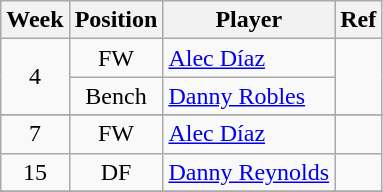<table class=wikitable>
<tr>
<th>Week</th>
<th>Position</th>
<th>Player</th>
<th>Ref</th>
</tr>
<tr>
<td align=center rowspan="2">4</td>
<td align=center>FW</td>
<td> <a href='#'>Alec Díaz</a></td>
<td rowspan="2"></td>
</tr>
<tr>
<td align=center>Bench</td>
<td> <a href='#'>Danny Robles</a></td>
</tr>
<tr>
</tr>
<tr>
<td align=center rowspan="1">7</td>
<td align=center>FW</td>
<td> <a href='#'>Alec Díaz</a></td>
<td></td>
</tr>
<tr>
<td align=center rowspan="1">15</td>
<td align=center>DF</td>
<td> <a href='#'>Danny Reynolds</a></td>
<td></td>
</tr>
<tr>
</tr>
</table>
